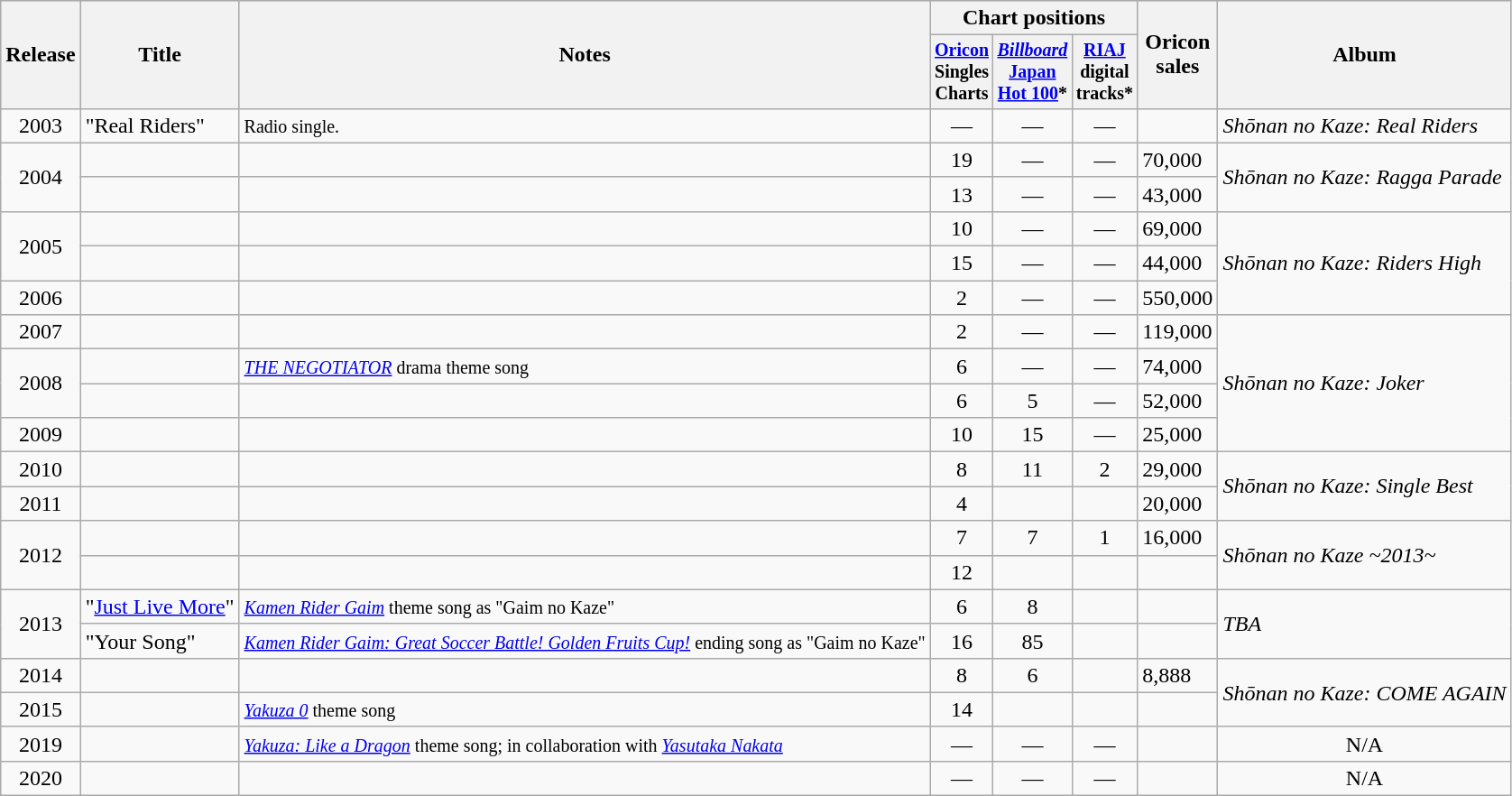<table class="wikitable" style="text-align:center">
<tr bgcolor="#CCCCCC">
<th rowspan="2">Release</th>
<th rowspan="2">Title</th>
<th rowspan="2">Notes</th>
<th colspan="3">Chart positions</th>
<th rowspan="2">Oricon<br>sales<br></th>
<th rowspan="2">Album</th>
</tr>
<tr style="font-size:smaller;">
<th width="35"><a href='#'>Oricon</a> Singles Charts<br></th>
<th width="35"><em><a href='#'>Billboard</a></em> <a href='#'>Japan Hot 100</a>*<br></th>
<th width="35"><a href='#'>RIAJ</a> digital tracks*<br></th>
</tr>
<tr>
<td rowspan="1">2003</td>
<td align="left">"Real Riders"</td>
<td align="left"><small>Radio single.</small></td>
<td>—</td>
<td>—</td>
<td>—</td>
<td align="left"></td>
<td align="left" rowspan="1"><em>Shōnan no Kaze: Real Riders</em></td>
</tr>
<tr>
<td rowspan="2">2004</td>
<td align="left"></td>
<td align="left"></td>
<td>19</td>
<td>—</td>
<td>—</td>
<td align="left">70,000</td>
<td align="left" rowspan="2"><em>Shōnan no Kaze: Ragga Parade</em></td>
</tr>
<tr>
<td align="left"></td>
<td align="left"></td>
<td>13</td>
<td>—</td>
<td>—</td>
<td align="left">43,000</td>
</tr>
<tr>
<td rowspan="2">2005</td>
<td align="left"></td>
<td align="left"></td>
<td>10</td>
<td>—</td>
<td>—</td>
<td align="left">69,000</td>
<td align="left" rowspan="3"><em>Shōnan no Kaze: Riders High</em></td>
</tr>
<tr>
<td align="left"></td>
<td align="left"></td>
<td>15</td>
<td>—</td>
<td>—</td>
<td align="left">44,000</td>
</tr>
<tr>
<td rowspan="1">2006</td>
<td align="left"></td>
<td align="left"></td>
<td>2</td>
<td>—</td>
<td>—</td>
<td align="left">550,000</td>
</tr>
<tr>
<td rowspan="1">2007</td>
<td align="left"></td>
<td align="left"></td>
<td>2</td>
<td>—</td>
<td>—</td>
<td align="left">119,000</td>
<td align="left" rowspan="4"><em>Shōnan no Kaze: Joker</em></td>
</tr>
<tr>
<td rowspan="2">2008</td>
<td align="left"></td>
<td align="left"><small><em><a href='#'>THE NEGOTIATOR</a></em> drama theme song</small></td>
<td>6</td>
<td>—</td>
<td>—</td>
<td align="left">74,000</td>
</tr>
<tr>
<td align="left"></td>
<td align="left"></td>
<td>6</td>
<td>5</td>
<td>—</td>
<td align="left">52,000</td>
</tr>
<tr>
<td rowspan="1">2009</td>
<td align="left"></td>
<td align="left"></td>
<td>10</td>
<td>15</td>
<td>—</td>
<td align="left">25,000</td>
</tr>
<tr>
<td rowspan="1">2010</td>
<td align="left"></td>
<td align="left"></td>
<td>8</td>
<td>11</td>
<td>2</td>
<td align="left">29,000</td>
<td align="left" rowspan="2"><em>Shōnan no Kaze: Single Best</em></td>
</tr>
<tr>
<td>2011</td>
<td align="left"></td>
<td align="left"></td>
<td>4</td>
<td></td>
<td></td>
<td align="left">20,000</td>
</tr>
<tr>
<td rowspan="2">2012</td>
<td align="left"></td>
<td align="left"></td>
<td>7</td>
<td>7</td>
<td>1</td>
<td align="left">16,000</td>
<td align="left" rowspan="2"><em>Shōnan no Kaze ~2013~</em></td>
</tr>
<tr>
<td align="left"></td>
<td align="left"></td>
<td>12</td>
<td></td>
<td></td>
<td align="left"></td>
</tr>
<tr>
<td rowspan="2">2013</td>
<td align="left">"<a href='#'>Just Live More</a>"</td>
<td align="left"><small><em><a href='#'>Kamen Rider Gaim</a></em> theme song as "Gaim no Kaze"</small></td>
<td>6</td>
<td>8</td>
<td></td>
<td align="left"></td>
<td align="left" rowspan="2"><em>TBA</em></td>
</tr>
<tr>
<td align="left">"Your Song"</td>
<td align="left"><small><em><a href='#'>Kamen Rider Gaim: Great Soccer Battle! Golden Fruits Cup!</a></em> ending song as "Gaim no Kaze"</small></td>
<td>16</td>
<td>85</td>
<td></td>
<td align="left"></td>
</tr>
<tr>
<td>2014</td>
<td align="left"></td>
<td align="left"></td>
<td>8</td>
<td>6</td>
<td></td>
<td align="left">8,888</td>
<td align="left" rowspan="2"><em>Shōnan no Kaze: COME AGAIN</em></td>
</tr>
<tr>
<td>2015</td>
<td align="left"></td>
<td align="left"><small> <em><a href='#'>Yakuza 0</a></em> theme song</small></td>
<td>14</td>
<td></td>
<td></td>
</tr>
<tr>
<td>2019</td>
<td align="left"></td>
<td align="left"><small> <em><a href='#'>Yakuza: Like a Dragon</a></em> theme song; in collaboration with <em><a href='#'>Yasutaka Nakata</a></em></small></td>
<td>—</td>
<td>—</td>
<td>—</td>
<td></td>
<td>N/A</td>
</tr>
<tr>
<td>2020</td>
<td align="left"></td>
<td align="left"><small></small></td>
<td>—</td>
<td>—</td>
<td>—</td>
<td></td>
<td>N/A</td>
</tr>
</table>
